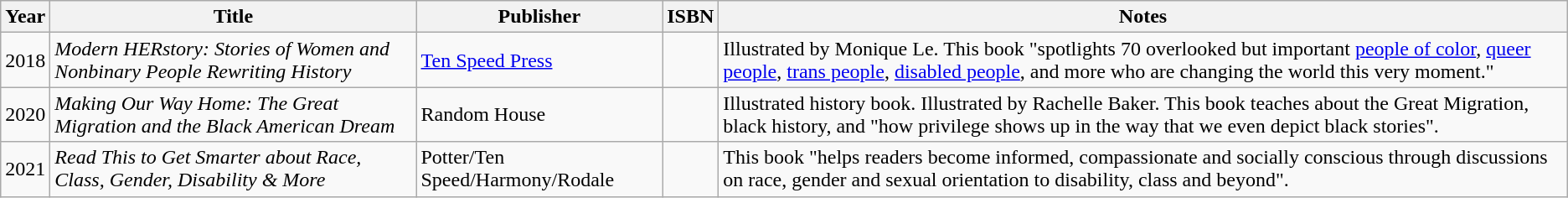<table class="wikitable">
<tr>
<th>Year</th>
<th>Title</th>
<th>Publisher</th>
<th>ISBN</th>
<th>Notes</th>
</tr>
<tr>
<td>2018</td>
<td><em>Modern HERstory: Stories of Women and Nonbinary People Rewriting History</em></td>
<td><a href='#'>Ten Speed Press</a></td>
<td></td>
<td>Illustrated by Monique Le. This book "spotlights 70 overlooked but important <a href='#'>people of color</a>, <a href='#'>queer people</a>, <a href='#'>trans people</a>, <a href='#'>disabled people</a>, and more who are changing the world this very moment."</td>
</tr>
<tr>
<td>2020</td>
<td><em>Making Our Way Home: The Great Migration and the Black American Dream</em></td>
<td>Random House</td>
<td></td>
<td>Illustrated history book. Illustrated by Rachelle Baker. This book teaches about the Great Migration, black history, and "how privilege shows up in the way that we even depict black stories".</td>
</tr>
<tr>
<td>2021</td>
<td><em> Read This to Get Smarter about Race, Class, Gender, Disability & More</em></td>
<td>Potter/Ten Speed/Harmony/Rodale</td>
<td></td>
<td>This book "helps readers become informed, compassionate and socially conscious through discussions on race, gender and sexual orientation to disability, class and beyond".</td>
</tr>
</table>
